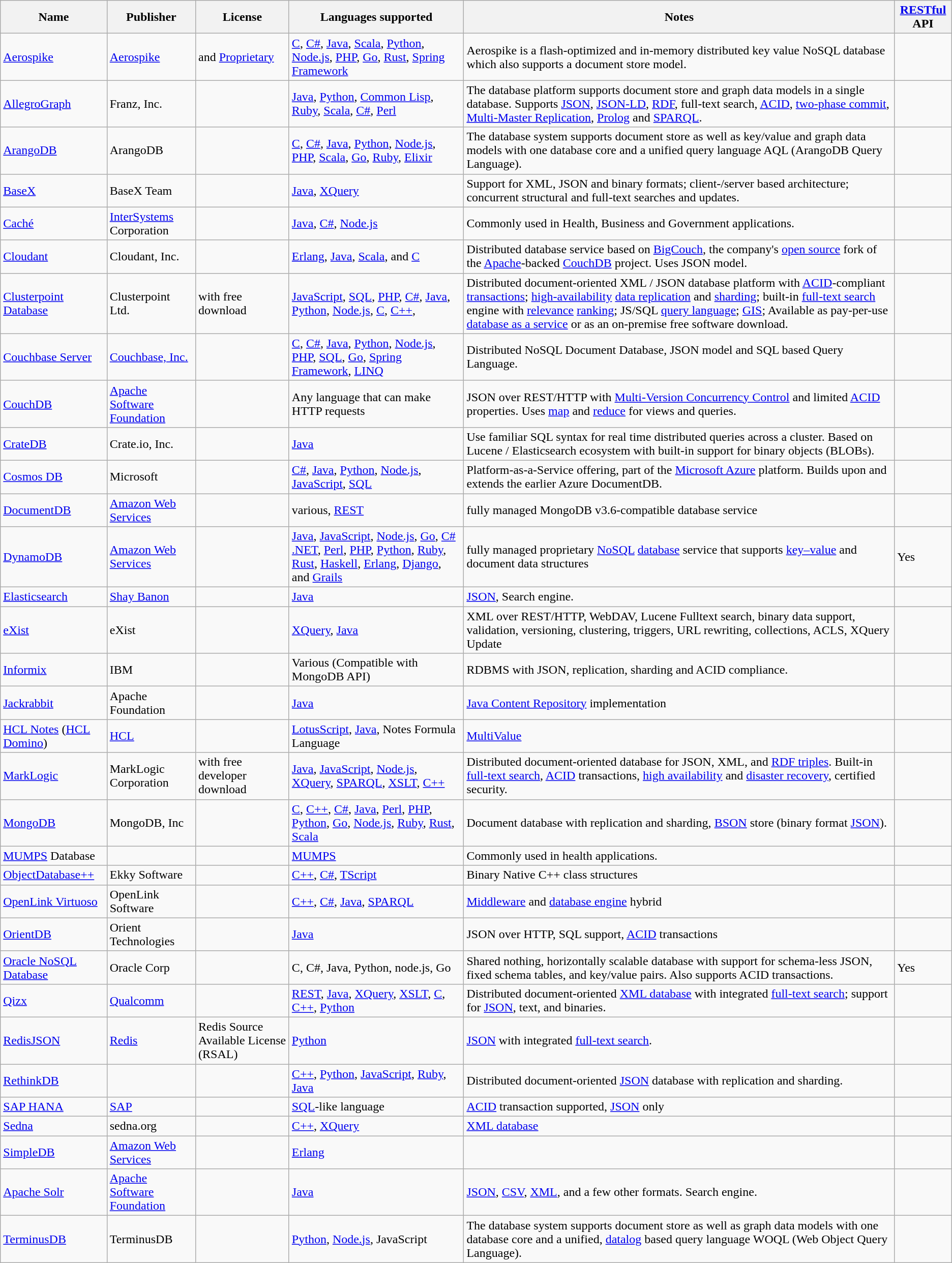<table class="wikitable sortable">
<tr>
<th>Name</th>
<th>Publisher</th>
<th>License</th>
<th>Languages supported</th>
<th>Notes</th>
<th><a href='#'>RESTful</a> API</th>
</tr>
<tr>
<td><a href='#'>Aerospike</a></td>
<td><a href='#'>Aerospike</a></td>
<td> and <a href='#'>Proprietary</a></td>
<td><a href='#'>C</a>, <a href='#'>C#</a>, <a href='#'>Java</a>, <a href='#'>Scala</a>, <a href='#'>Python</a>, <a href='#'>Node.js</a>, <a href='#'>PHP</a>, <a href='#'>Go</a>, <a href='#'>Rust</a>, <a href='#'>Spring Framework</a></td>
<td>Aerospike is a flash-optimized and in-memory distributed key value NoSQL database which also supports a document store model.</td>
<td></td>
</tr>
<tr>
<td><a href='#'>AllegroGraph</a></td>
<td>Franz, Inc.</td>
<td></td>
<td><a href='#'>Java</a>, <a href='#'>Python</a>, <a href='#'>Common Lisp</a>, <a href='#'>Ruby</a>, <a href='#'>Scala</a>, <a href='#'>C#</a>, <a href='#'>Perl</a></td>
<td>The database platform supports document store and graph data models in a single database. Supports <a href='#'>JSON</a>, <a href='#'>JSON-LD</a>, <a href='#'>RDF</a>, full-text search, <a href='#'>ACID</a>, <a href='#'>two-phase commit</a>, <a href='#'>Multi-Master Replication</a>, <a href='#'>Prolog</a> and <a href='#'>SPARQL</a>.</td>
<td></td>
</tr>
<tr>
<td><a href='#'>ArangoDB</a></td>
<td>ArangoDB</td>
<td></td>
<td><a href='#'>C</a>, <a href='#'>C#</a>, <a href='#'>Java</a>, <a href='#'>Python</a>, <a href='#'>Node.js</a>, <a href='#'>PHP</a>, <a href='#'>Scala</a>, <a href='#'>Go</a>, <a href='#'>Ruby</a>, <a href='#'>Elixir</a></td>
<td>The database system supports document store as well as key/value and graph data models with one database core and a unified query language AQL (ArangoDB Query Language).</td>
<td></td>
</tr>
<tr>
<td><a href='#'>BaseX</a></td>
<td>BaseX Team</td>
<td></td>
<td><a href='#'>Java</a>, <a href='#'>XQuery</a></td>
<td>Support for XML, JSON and binary formats; client-/server based architecture; concurrent structural and full-text searches and updates.</td>
<td></td>
</tr>
<tr>
<td><a href='#'>Caché</a></td>
<td><a href='#'>InterSystems</a> Corporation</td>
<td></td>
<td><a href='#'>Java</a>, <a href='#'>C#</a>, <a href='#'>Node.js</a></td>
<td>Commonly used in Health, Business and Government applications.</td>
<td></td>
</tr>
<tr>
<td><a href='#'>Cloudant</a></td>
<td>Cloudant, Inc.</td>
<td></td>
<td><a href='#'>Erlang</a>, <a href='#'>Java</a>, <a href='#'>Scala</a>, and <a href='#'>C</a></td>
<td>Distributed database service based on <a href='#'>BigCouch</a>, the company's <a href='#'>open source</a> fork of the <a href='#'>Apache</a>-backed <a href='#'>CouchDB</a> project.  Uses JSON model.</td>
<td></td>
</tr>
<tr>
<td><a href='#'>Clusterpoint Database</a></td>
<td>Clusterpoint Ltd.</td>
<td> with free download</td>
<td><a href='#'>JavaScript</a>, <a href='#'>SQL</a>, <a href='#'>PHP</a>, <a href='#'>C#</a>, <a href='#'>Java</a>, <a href='#'>Python</a>, <a href='#'>Node.js</a>, <a href='#'>C</a>, <a href='#'>C++</a>,</td>
<td>Distributed document-oriented XML / JSON database platform with <a href='#'>ACID</a>-compliant <a href='#'>transactions</a>; <a href='#'>high-availability</a> <a href='#'>data replication</a> and <a href='#'>sharding</a>; built-in <a href='#'>full-text search</a> engine with <a href='#'>relevance</a> <a href='#'>ranking</a>; JS/SQL <a href='#'>query language</a>; <a href='#'>GIS</a>; Available as pay-per-use <a href='#'>database as a service</a> or as an on-premise free software download.</td>
<td></td>
</tr>
<tr>
<td><a href='#'>Couchbase Server</a></td>
<td><a href='#'>Couchbase, Inc.</a></td>
<td></td>
<td><a href='#'>C</a>, <a href='#'>C#</a>, <a href='#'>Java</a>, <a href='#'>Python</a>, <a href='#'>Node.js</a>, <a href='#'>PHP</a>, <a href='#'>SQL</a>, <a href='#'>Go</a>, <a href='#'>Spring Framework</a>, <a href='#'>LINQ</a></td>
<td>Distributed NoSQL Document Database, JSON model and SQL based Query Language.</td>
<td></td>
</tr>
<tr>
<td><a href='#'>CouchDB</a></td>
<td><a href='#'>Apache Software Foundation</a></td>
<td></td>
<td>Any language that can make HTTP requests</td>
<td>JSON over REST/HTTP with <a href='#'>Multi-Version Concurrency Control</a> and limited <a href='#'>ACID</a> properties. Uses <a href='#'>map</a> and <a href='#'>reduce</a> for views and queries.</td>
<td></td>
</tr>
<tr>
<td><a href='#'>CrateDB</a></td>
<td>Crate.io, Inc.</td>
<td></td>
<td><a href='#'>Java</a></td>
<td>Use familiar SQL syntax for real time distributed queries across a cluster. Based on Lucene / Elasticsearch ecosystem with built-in support for binary objects (BLOBs).</td>
<td></td>
</tr>
<tr>
<td><a href='#'>Cosmos DB</a></td>
<td>Microsoft</td>
<td></td>
<td><a href='#'>C#</a>, <a href='#'>Java</a>, <a href='#'>Python</a>, <a href='#'>Node.js</a>, <a href='#'>JavaScript</a>, <a href='#'>SQL</a></td>
<td>Platform-as-a-Service offering, part of the <a href='#'>Microsoft Azure</a> platform. Builds upon and extends the earlier Azure DocumentDB.</td>
<td></td>
</tr>
<tr>
<td><a href='#'>DocumentDB</a></td>
<td><a href='#'>Amazon Web Services</a></td>
<td></td>
<td>various, <a href='#'>REST</a></td>
<td>fully managed MongoDB v3.6-compatible database service</td>
<td></td>
</tr>
<tr>
<td><a href='#'>DynamoDB</a></td>
<td><a href='#'>Amazon Web Services</a></td>
<td></td>
<td><a href='#'>Java</a>, <a href='#'>JavaScript</a>, <a href='#'>Node.js</a>, <a href='#'>Go</a>, <a href='#'>C#</a> <a href='#'>.NET</a>, <a href='#'>Perl</a>, <a href='#'>PHP</a>, <a href='#'>Python</a>, <a href='#'>Ruby</a>, <a href='#'>Rust</a>, <a href='#'>Haskell</a>, <a href='#'>Erlang</a>, <a href='#'>Django</a>, and <a href='#'>Grails</a></td>
<td>fully managed proprietary <a href='#'>NoSQL</a> <a href='#'>database</a> service that supports <a href='#'>key–value</a> and document data structures</td>
<td>Yes</td>
</tr>
<tr>
<td><a href='#'>Elasticsearch</a></td>
<td><a href='#'>Shay Banon</a></td>
<td></td>
<td><a href='#'>Java</a></td>
<td><a href='#'>JSON</a>, Search engine.</td>
<td></td>
</tr>
<tr>
<td><a href='#'>eXist</a></td>
<td>eXist</td>
<td></td>
<td><a href='#'>XQuery</a>, <a href='#'>Java</a></td>
<td>XML over REST/HTTP, WebDAV, Lucene Fulltext search, binary data support, validation, versioning, clustering, triggers, URL rewriting, collections, ACLS, XQuery Update</td>
<td></td>
</tr>
<tr>
<td><a href='#'>Informix</a></td>
<td>IBM</td>
<td></td>
<td>Various (Compatible with MongoDB API)</td>
<td>RDBMS with JSON, replication, sharding and ACID compliance.</td>
<td></td>
</tr>
<tr>
<td><a href='#'>Jackrabbit</a></td>
<td>Apache Foundation</td>
<td></td>
<td><a href='#'>Java</a></td>
<td><a href='#'>Java Content Repository</a> implementation</td>
<td></td>
</tr>
<tr>
<td><a href='#'>HCL Notes</a> (<a href='#'>HCL Domino</a>)</td>
<td><a href='#'>HCL</a></td>
<td></td>
<td><a href='#'>LotusScript</a>, <a href='#'>Java</a>, Notes Formula Language</td>
<td><a href='#'>MultiValue</a></td>
<td></td>
</tr>
<tr>
<td><a href='#'>MarkLogic</a></td>
<td>MarkLogic Corporation</td>
<td> with free developer download</td>
<td><a href='#'>Java</a>, <a href='#'>JavaScript</a>, <a href='#'>Node.js</a>, <a href='#'>XQuery</a>, <a href='#'>SPARQL</a>, <a href='#'>XSLT</a>, <a href='#'>C++</a></td>
<td>Distributed document-oriented database for JSON, XML, and <a href='#'>RDF triples</a>. Built-in <a href='#'>full-text search</a>, <a href='#'>ACID</a> transactions, <a href='#'>high availability</a> and <a href='#'>disaster recovery</a>, certified security.</td>
<td></td>
</tr>
<tr>
<td><a href='#'>MongoDB</a></td>
<td>MongoDB, Inc</td>
<td></td>
<td><a href='#'>C</a>, <a href='#'>C++</a>, <a href='#'>C#</a>, <a href='#'>Java</a>, <a href='#'>Perl</a>, <a href='#'>PHP</a>, <a href='#'>Python</a>, <a href='#'>Go</a>, <a href='#'>Node.js</a>, <a href='#'>Ruby</a>, <a href='#'>Rust</a>, <a href='#'>Scala</a></td>
<td>Document database with replication and sharding, <a href='#'>BSON</a> store (binary format <a href='#'>JSON</a>).</td>
<td></td>
</tr>
<tr>
<td><a href='#'>MUMPS</a> Database</td>
<td></td>
<td></td>
<td><a href='#'>MUMPS</a></td>
<td>Commonly used in health applications.</td>
<td></td>
</tr>
<tr>
<td><a href='#'>ObjectDatabase++</a></td>
<td>Ekky Software</td>
<td></td>
<td><a href='#'>C++</a>, <a href='#'>C#</a>, <a href='#'>TScript</a></td>
<td>Binary Native C++ class structures</td>
<td></td>
</tr>
<tr>
<td><a href='#'>OpenLink Virtuoso</a></td>
<td>OpenLink Software</td>
<td></td>
<td><a href='#'>C++</a>, <a href='#'>C#</a>, <a href='#'>Java</a>, <a href='#'>SPARQL</a></td>
<td><a href='#'>Middleware</a> and <a href='#'>database engine</a> hybrid</td>
<td></td>
</tr>
<tr>
<td><a href='#'>OrientDB</a></td>
<td>Orient Technologies</td>
<td></td>
<td><a href='#'>Java</a></td>
<td>JSON over HTTP, SQL support, <a href='#'>ACID</a> transactions</td>
<td></td>
</tr>
<tr>
<td><a href='#'>Oracle NoSQL Database</a></td>
<td>Oracle Corp</td>
<td></td>
<td>C, C#, Java, Python, node.js, Go</td>
<td Shared nothing, horizontally scalable NoSQL Database supporting schema-less JSON, fixed schema tables, and key/value pairs.  ACID transactions are also supported.>Shared nothing, horizontally scalable database with support for schema-less JSON, fixed schema tables, and key/value pairs.   Also supports ACID transactions.</td>
<td>Yes</td>
</tr>
<tr>
<td><a href='#'>Qizx</a></td>
<td><a href='#'>Qualcomm</a></td>
<td></td>
<td><a href='#'>REST</a>, <a href='#'>Java</a>, <a href='#'>XQuery</a>, <a href='#'>XSLT</a>, <a href='#'>C</a>, <a href='#'>C++</a>, <a href='#'>Python</a></td>
<td>Distributed document-oriented <a href='#'>XML database</a> with integrated <a href='#'>full-text search</a>; support for <a href='#'>JSON</a>, text, and binaries.</td>
<td></td>
</tr>
<tr>
<td><a href='#'>RedisJSON</a></td>
<td><a href='#'>Redis</a></td>
<td>Redis Source Available License (RSAL)</td>
<td><a href='#'>Python</a></td>
<td><a href='#'>JSON</a> with integrated <a href='#'>full-text search</a>.</td>
<td></td>
</tr>
<tr>
<td><a href='#'>RethinkDB</a></td>
<td></td>
<td></td>
<td><a href='#'>C++</a>, <a href='#'>Python</a>, <a href='#'>JavaScript</a>, <a href='#'>Ruby</a>, <a href='#'>Java</a></td>
<td>Distributed document-oriented <a href='#'>JSON</a> database with replication and sharding.</td>
<td></td>
</tr>
<tr>
<td><a href='#'>SAP HANA</a></td>
<td><a href='#'>SAP</a></td>
<td></td>
<td><a href='#'>SQL</a>-like language</td>
<td><a href='#'>ACID</a> transaction supported, <a href='#'>JSON</a> only</td>
<td></td>
</tr>
<tr>
<td><a href='#'>Sedna</a></td>
<td>sedna.org</td>
<td></td>
<td><a href='#'>C++</a>, <a href='#'>XQuery</a></td>
<td><a href='#'>XML database</a></td>
<td></td>
</tr>
<tr>
<td><a href='#'>SimpleDB</a></td>
<td><a href='#'>Amazon Web Services</a></td>
<td></td>
<td><a href='#'>Erlang</a></td>
<td></td>
<td></td>
</tr>
<tr>
<td><a href='#'>Apache Solr</a></td>
<td><a href='#'>Apache Software Foundation</a></td>
<td></td>
<td><a href='#'>Java</a></td>
<td><a href='#'>JSON</a>, <a href='#'>CSV</a>, <a href='#'>XML</a>, and a few other formats. Search engine.</td>
<td></td>
</tr>
<tr>
<td><a href='#'>TerminusDB</a></td>
<td>TerminusDB</td>
<td></td>
<td><a href='#'>Python</a>, <a href='#'>Node.js</a>, JavaScript</td>
<td>The database system supports document store as well as graph data models with one database core and a unified, <a href='#'>datalog</a> based query language WOQL (Web Object Query Language).</td>
<td></td>
</tr>
</table>
